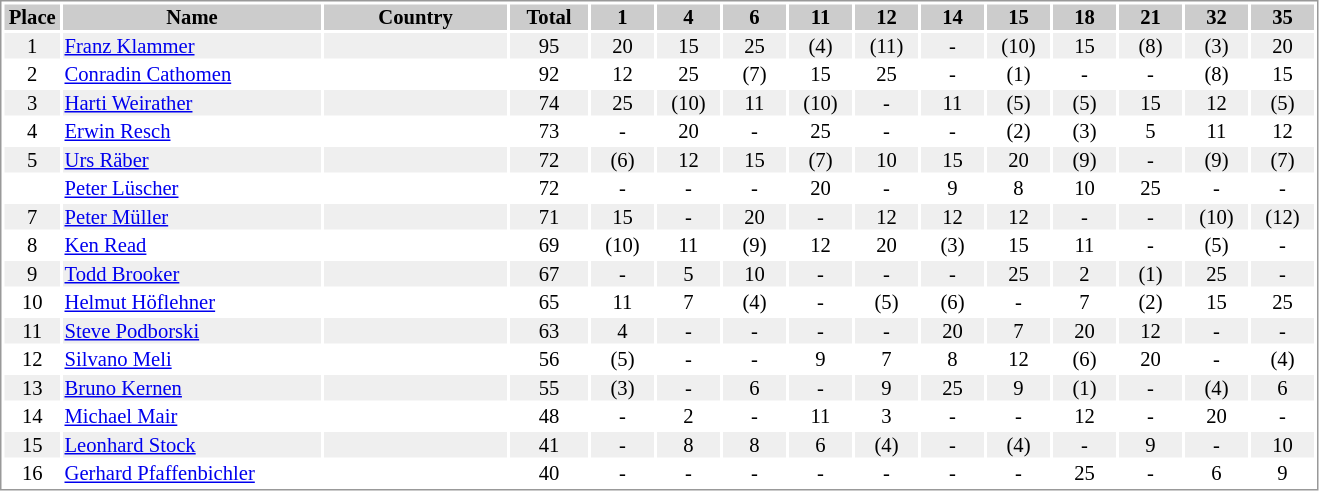<table border="0" style="border: 1px solid #999; background-color:#FFFFFF; text-align:center; font-size:86%; line-height:15px;">
<tr align="center" bgcolor="#CCCCCC">
<th width=35>Place</th>
<th width=170>Name</th>
<th width=120>Country</th>
<th width=50>Total</th>
<th width=40>1</th>
<th width=40>4</th>
<th width=40>6</th>
<th width=40>11</th>
<th width=40>12</th>
<th width=40>14</th>
<th width=40>15</th>
<th width=40>18</th>
<th width=40>21</th>
<th width=40>32</th>
<th width=40>35</th>
</tr>
<tr style="background:#efefef;">
<td>1</td>
<td align="left"><a href='#'>Franz Klammer</a></td>
<td align="left"></td>
<td>95</td>
<td>20</td>
<td>15</td>
<td>25</td>
<td>(4)</td>
<td>(11)</td>
<td>-</td>
<td>(10)</td>
<td>15</td>
<td>(8)</td>
<td>(3)</td>
<td>20</td>
</tr>
<tr>
<td>2</td>
<td align="left"><a href='#'>Conradin Cathomen</a></td>
<td align="left"></td>
<td>92</td>
<td>12</td>
<td>25</td>
<td>(7)</td>
<td>15</td>
<td>25</td>
<td>-</td>
<td>(1)</td>
<td>-</td>
<td>-</td>
<td>(8)</td>
<td>15</td>
</tr>
<tr style="background:#efefef;">
<td>3</td>
<td align="left"><a href='#'>Harti Weirather</a></td>
<td align="left"></td>
<td>74</td>
<td>25</td>
<td>(10)</td>
<td>11</td>
<td>(10)</td>
<td>-</td>
<td>11</td>
<td>(5)</td>
<td>(5)</td>
<td>15</td>
<td>12</td>
<td>(5)</td>
</tr>
<tr>
<td>4</td>
<td align="left"><a href='#'>Erwin Resch</a></td>
<td align="left"></td>
<td>73</td>
<td>-</td>
<td>20</td>
<td>-</td>
<td>25</td>
<td>-</td>
<td>-</td>
<td>(2)</td>
<td>(3)</td>
<td>5</td>
<td>11</td>
<td>12</td>
</tr>
<tr style="background:#efefef;">
<td>5</td>
<td align="left"><a href='#'>Urs Räber</a></td>
<td align="left"></td>
<td>72</td>
<td>(6)</td>
<td>12</td>
<td>15</td>
<td>(7)</td>
<td>10</td>
<td>15</td>
<td>20</td>
<td>(9)</td>
<td>-</td>
<td>(9)</td>
<td>(7)</td>
</tr>
<tr>
<td></td>
<td align="left"><a href='#'>Peter Lüscher</a></td>
<td align="left"></td>
<td>72</td>
<td>-</td>
<td>-</td>
<td>-</td>
<td>20</td>
<td>-</td>
<td>9</td>
<td>8</td>
<td>10</td>
<td>25</td>
<td>-</td>
<td>-</td>
</tr>
<tr style="background:#efefef;">
<td>7</td>
<td align="left"><a href='#'>Peter Müller</a></td>
<td align="left"></td>
<td>71</td>
<td>15</td>
<td>-</td>
<td>20</td>
<td>-</td>
<td>12</td>
<td>12</td>
<td>12</td>
<td>-</td>
<td>-</td>
<td>(10)</td>
<td>(12)</td>
</tr>
<tr>
<td>8</td>
<td align="left"><a href='#'>Ken Read</a></td>
<td align="left"></td>
<td>69</td>
<td>(10)</td>
<td>11</td>
<td>(9)</td>
<td>12</td>
<td>20</td>
<td>(3)</td>
<td>15</td>
<td>11</td>
<td>-</td>
<td>(5)</td>
<td>-</td>
</tr>
<tr style="background:#efefef;">
<td>9</td>
<td align="left"><a href='#'>Todd Brooker</a></td>
<td align="left"></td>
<td>67</td>
<td>-</td>
<td>5</td>
<td>10</td>
<td>-</td>
<td>-</td>
<td>-</td>
<td>25</td>
<td>2</td>
<td>(1)</td>
<td>25</td>
<td>-</td>
</tr>
<tr>
<td>10</td>
<td align="left"><a href='#'>Helmut Höflehner</a></td>
<td align="left"></td>
<td>65</td>
<td>11</td>
<td>7</td>
<td>(4)</td>
<td>-</td>
<td>(5)</td>
<td>(6)</td>
<td>-</td>
<td>7</td>
<td>(2)</td>
<td>15</td>
<td>25</td>
</tr>
<tr style="background:#efefef;">
<td>11</td>
<td align="left"><a href='#'>Steve Podborski</a></td>
<td align="left"></td>
<td>63</td>
<td>4</td>
<td>-</td>
<td>-</td>
<td>-</td>
<td>-</td>
<td>20</td>
<td>7</td>
<td>20</td>
<td>12</td>
<td>-</td>
<td>-</td>
</tr>
<tr>
<td>12</td>
<td align="left"><a href='#'>Silvano Meli</a></td>
<td align="left"></td>
<td>56</td>
<td>(5)</td>
<td>-</td>
<td>-</td>
<td>9</td>
<td>7</td>
<td>8</td>
<td>12</td>
<td>(6)</td>
<td>20</td>
<td>-</td>
<td>(4)</td>
</tr>
<tr style="background:#efefef;">
<td>13</td>
<td align="left"><a href='#'>Bruno Kernen</a></td>
<td align="left"></td>
<td>55</td>
<td>(3)</td>
<td>-</td>
<td>6</td>
<td>-</td>
<td>9</td>
<td>25</td>
<td>9</td>
<td>(1)</td>
<td>-</td>
<td>(4)</td>
<td>6</td>
</tr>
<tr>
<td>14</td>
<td align="left"><a href='#'>Michael Mair</a></td>
<td align="left"></td>
<td>48</td>
<td>-</td>
<td>2</td>
<td>-</td>
<td>11</td>
<td>3</td>
<td>-</td>
<td>-</td>
<td>12</td>
<td>-</td>
<td>20</td>
<td>-</td>
</tr>
<tr style="background:#efefef;">
<td>15</td>
<td align="left"><a href='#'>Leonhard Stock</a></td>
<td align="left"></td>
<td>41</td>
<td>-</td>
<td>8</td>
<td>8</td>
<td>6</td>
<td>(4)</td>
<td>-</td>
<td>(4)</td>
<td>-</td>
<td>9</td>
<td>-</td>
<td>10</td>
</tr>
<tr>
<td>16</td>
<td align="left"><a href='#'>Gerhard Pfaffenbichler</a></td>
<td align="left"></td>
<td>40</td>
<td>-</td>
<td>-</td>
<td>-</td>
<td>-</td>
<td>-</td>
<td>-</td>
<td>-</td>
<td>25</td>
<td>-</td>
<td>6</td>
<td>9</td>
</tr>
</table>
